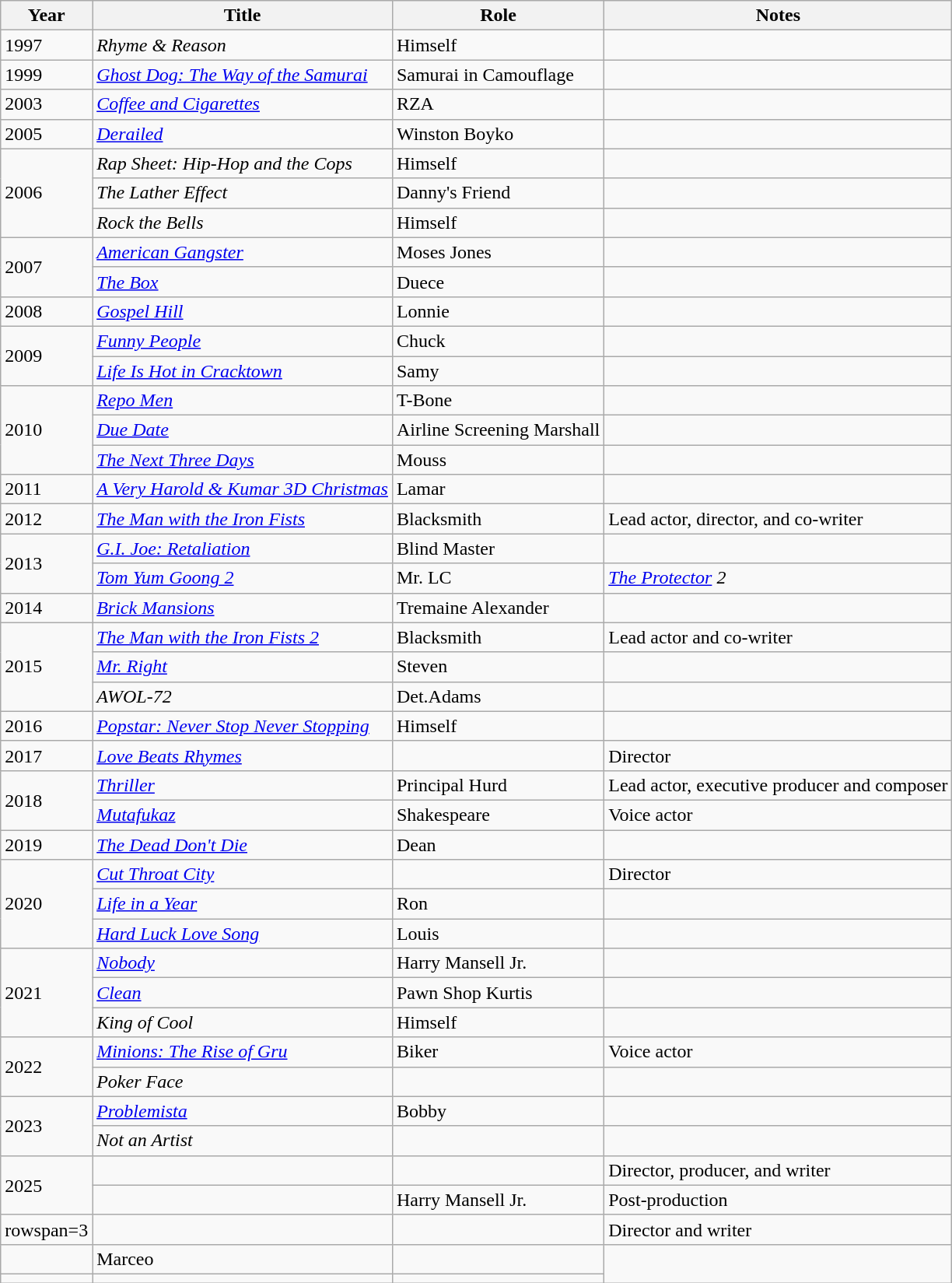<table class="wikitable sortable">
<tr>
<th>Year</th>
<th>Title</th>
<th>Role</th>
<th class="unsortable">Notes</th>
</tr>
<tr>
<td>1997</td>
<td><em>Rhyme & Reason</em></td>
<td>Himself</td>
<td></td>
</tr>
<tr>
<td>1999</td>
<td><em><a href='#'>Ghost Dog: The Way of the Samurai</a></em></td>
<td>Samurai in Camouflage</td>
<td></td>
</tr>
<tr>
<td>2003</td>
<td><em><a href='#'>Coffee and Cigarettes</a></em></td>
<td>RZA</td>
<td></td>
</tr>
<tr>
<td>2005</td>
<td><em><a href='#'>Derailed</a></em></td>
<td>Winston Boyko</td>
<td></td>
</tr>
<tr>
<td rowspan=3>2006</td>
<td><em>Rap Sheet: Hip-Hop and the Cops</em></td>
<td>Himself</td>
<td></td>
</tr>
<tr>
<td><em>The Lather Effect</em></td>
<td>Danny's Friend</td>
<td></td>
</tr>
<tr>
<td><em>Rock the Bells</em></td>
<td>Himself</td>
<td></td>
</tr>
<tr>
<td rowspan=2>2007</td>
<td><em><a href='#'>American Gangster</a></em></td>
<td>Moses Jones</td>
<td></td>
</tr>
<tr>
<td><em><a href='#'>The Box</a></em></td>
<td>Duece</td>
<td></td>
</tr>
<tr>
<td>2008</td>
<td><em><a href='#'>Gospel Hill</a></em></td>
<td>Lonnie</td>
<td></td>
</tr>
<tr>
<td rowspan=2>2009</td>
<td><em><a href='#'>Funny People</a></em></td>
<td>Chuck</td>
<td></td>
</tr>
<tr>
<td><em><a href='#'>Life Is Hot in Cracktown</a></em></td>
<td>Samy</td>
<td></td>
</tr>
<tr>
<td rowspan=3>2010</td>
<td><em><a href='#'>Repo Men</a></em></td>
<td>T-Bone</td>
<td></td>
</tr>
<tr>
<td><em><a href='#'>Due Date</a></em></td>
<td>Airline Screening Marshall</td>
<td></td>
</tr>
<tr>
<td><em><a href='#'>The Next Three Days</a></em></td>
<td>Mouss</td>
<td></td>
</tr>
<tr>
<td>2011</td>
<td><em><a href='#'>A Very Harold & Kumar 3D Christmas</a></em></td>
<td>Lamar</td>
<td></td>
</tr>
<tr>
<td>2012</td>
<td><em><a href='#'>The Man with the Iron Fists</a></em></td>
<td>Blacksmith</td>
<td>Lead actor, director, and co-writer</td>
</tr>
<tr>
<td rowspan=2>2013</td>
<td><em><a href='#'>G.I. Joe: Retaliation</a></em></td>
<td>Blind Master</td>
<td></td>
</tr>
<tr>
<td><em><a href='#'>Tom Yum Goong 2</a></em></td>
<td>Mr. LC</td>
<td><em><a href='#'>The Protector</a> 2</em></td>
</tr>
<tr>
<td>2014</td>
<td><em><a href='#'>Brick Mansions</a></em></td>
<td>Tremaine Alexander</td>
<td></td>
</tr>
<tr>
<td rowspan=3>2015</td>
<td><em><a href='#'>The Man with the Iron Fists 2</a></em></td>
<td>Blacksmith</td>
<td>Lead actor and co-writer</td>
</tr>
<tr>
<td><em><a href='#'>Mr. Right</a></em></td>
<td>Steven</td>
<td></td>
</tr>
<tr>
<td><em>AWOL-72</em></td>
<td>Det.Adams</td>
<td></td>
</tr>
<tr>
<td>2016</td>
<td><em><a href='#'>Popstar: Never Stop Never Stopping</a></em></td>
<td>Himself</td>
<td></td>
</tr>
<tr>
<td>2017</td>
<td><em><a href='#'>Love Beats Rhymes</a></em></td>
<td></td>
<td>Director</td>
</tr>
<tr>
<td rowspan=2>2018</td>
<td><em><a href='#'>Thriller</a></em></td>
<td>Principal Hurd</td>
<td>Lead actor, executive producer and composer</td>
</tr>
<tr>
<td><em><a href='#'>Mutafukaz</a></em></td>
<td>Shakespeare</td>
<td>Voice actor</td>
</tr>
<tr>
<td>2019</td>
<td><em><a href='#'>The Dead Don't Die</a></em></td>
<td>Dean</td>
<td></td>
</tr>
<tr>
<td rowspan=3>2020</td>
<td><em><a href='#'>Cut Throat City</a></em></td>
<td></td>
<td>Director</td>
</tr>
<tr>
<td><em><a href='#'>Life in a Year</a></em></td>
<td>Ron</td>
<td></td>
</tr>
<tr>
<td><em><a href='#'>Hard Luck Love Song</a></em></td>
<td>Louis</td>
<td></td>
</tr>
<tr>
<td rowspan=3>2021</td>
<td><em><a href='#'>Nobody</a></em></td>
<td>Harry Mansell Jr.</td>
<td></td>
</tr>
<tr>
<td><em><a href='#'>Clean</a></em></td>
<td>Pawn Shop Kurtis</td>
<td></td>
</tr>
<tr>
<td><em>King of Cool</em></td>
<td>Himself</td>
<td></td>
</tr>
<tr>
<td rowspan=2>2022</td>
<td><em><a href='#'>Minions: The Rise of Gru</a></em></td>
<td>Biker</td>
<td>Voice actor</td>
</tr>
<tr>
<td><em>Poker Face </em></td>
<td></td>
<td></td>
</tr>
<tr>
<td rowspan=2>2023</td>
<td><em><a href='#'>Problemista</a></em></td>
<td>Bobby</td>
<td></td>
</tr>
<tr>
<td><em>Not an Artist</em></td>
<td></td>
<td></td>
</tr>
<tr>
<td rowspan=2>2025</td>
<td></td>
<td></td>
<td>Director, producer, and writer</td>
</tr>
<tr>
<td></td>
<td>Harry Mansell Jr.</td>
<td>Post-production</td>
</tr>
<tr>
<td>rowspan=3 </td>
<td></td>
<td></td>
<td>Director and writer</td>
</tr>
<tr>
<td></td>
<td>Marceo</td>
<td></td>
</tr>
<tr>
<td></td>
<td></td>
<td></td>
</tr>
</table>
